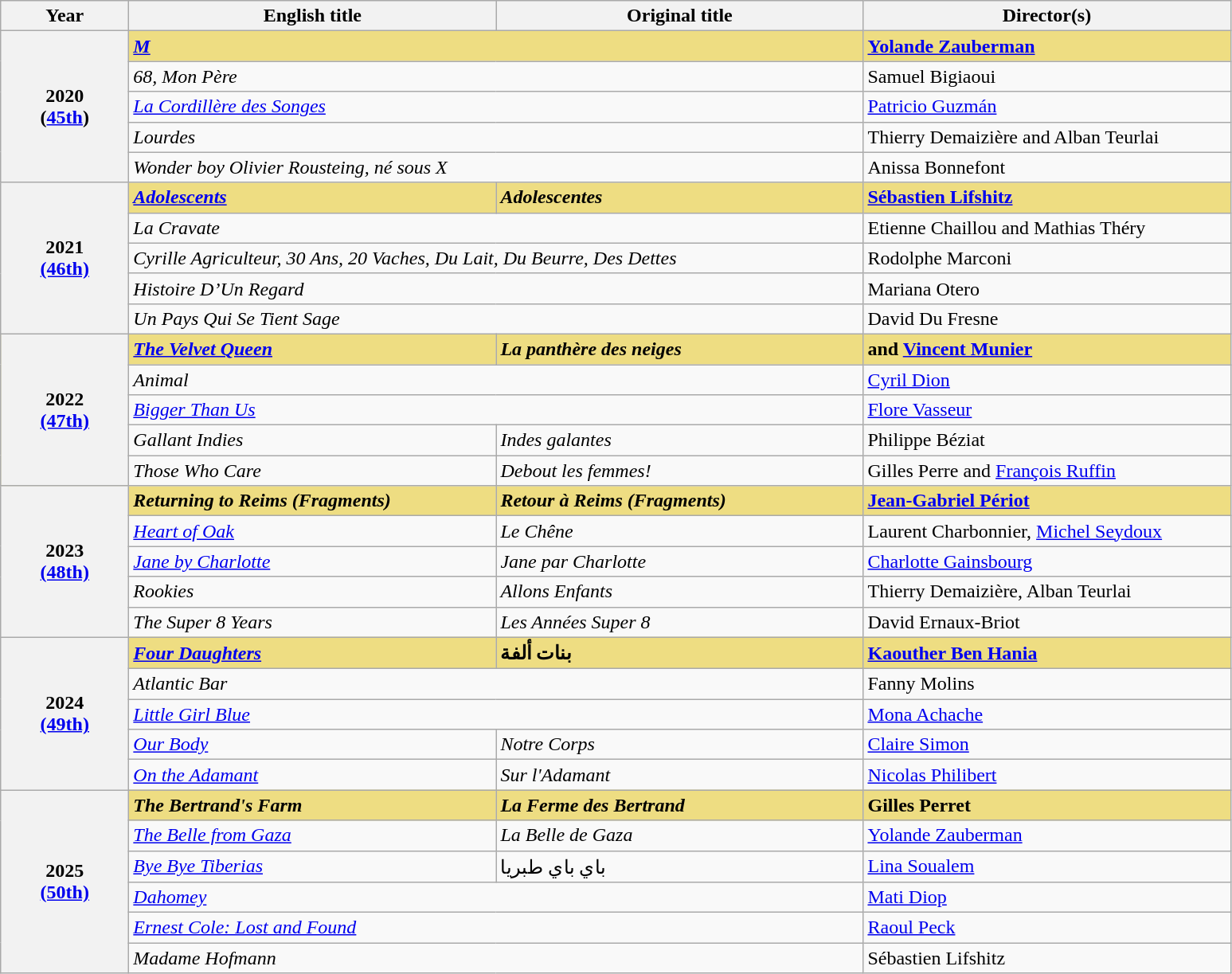<table class="wikitable">
<tr>
<th width="100">Year</th>
<th width="300">English title</th>
<th width="300">Original title</th>
<th width="300">Director(s)</th>
</tr>
<tr>
<th rowspan="5" style="text-align:center;">2020<br>(<a href='#'>45th</a>)</th>
<td colspan="2" style="background:#eedd82;"><a href='#'><strong><em>M</em></strong></a></td>
<td style="background:#eedd82;"><a href='#'><strong>Yolande Zauberman</strong></a></td>
</tr>
<tr>
<td colspan="2"><em>68, Mon Père</em></td>
<td>Samuel Bigiaoui</td>
</tr>
<tr>
<td colspan="2"><em><a href='#'>La Cordillère des Songes</a></em></td>
<td><a href='#'>Patricio Guzmán</a></td>
</tr>
<tr>
<td colspan="2"><em>Lourdes</em></td>
<td>Thierry Demaizière and Alban Teurlai</td>
</tr>
<tr>
<td colspan="2"><em>Wonder boy Olivier Rousteing, né sous X</em></td>
<td>Anissa Bonnefont</td>
</tr>
<tr>
<th rowspan="5" style="text-align:center;">2021<br><a href='#'>(46th)</a><br></th>
<td style="background:#eedd82;"><em><a href='#'><strong>Adolescents</strong></a></em></td>
<td style="background:#eedd82;"><strong><em>Adolescentes</em></strong></td>
<td style="background:#eedd82;"><a href='#'><strong>Sébastien Lifshitz</strong></a></td>
</tr>
<tr>
<td colspan="2"><em>La Cravate</em></td>
<td>Etienne Chaillou and Mathias Théry</td>
</tr>
<tr>
<td colspan="2"><em>Cyrille Agriculteur, 30 Ans, 20 Vaches, Du Lait, Du Beurre, Des Dettes</em></td>
<td>Rodolphe Marconi</td>
</tr>
<tr>
<td colspan="2"><em>Histoire D’Un Regard</em></td>
<td>Mariana Otero</td>
</tr>
<tr>
<td colspan="2"><em>Un Pays Qui Se Tient Sage</em></td>
<td>David Du Fresne</td>
</tr>
<tr style="background:#eedd82;">
<th rowspan="5">2022<br><a href='#'>(47th)</a></th>
<td><em><a href='#'><strong>The Velvet Queen</strong></a></em></td>
<td><strong><em>La panthère des neiges</em></strong></td>
<td><strong> and <a href='#'>Vincent Munier</a></strong></td>
</tr>
<tr>
<td colspan="2"><em>Animal</em></td>
<td><a href='#'>Cyril Dion</a></td>
</tr>
<tr>
<td colspan="2"><em><a href='#'>Bigger Than Us</a></em></td>
<td><a href='#'>Flore Vasseur</a></td>
</tr>
<tr>
<td><em>Gallant Indies</em></td>
<td><em>Indes galantes</em></td>
<td>Philippe Béziat</td>
</tr>
<tr>
<td><em>Those Who Care</em></td>
<td><em>Debout les femmes!</em></td>
<td>Gilles Perre and <a href='#'>François Ruffin</a></td>
</tr>
<tr>
<th rowspan="5">2023<br><a href='#'>(48th)</a></th>
<td style="background:#eedd82;"><strong><em>Returning to Reims (Fragments)</em></strong></td>
<td style="background:#eedd82;"><strong><em>Retour à Reims (Fragments)</em></strong></td>
<td style="background:#eedd82;"><strong><a href='#'>Jean-Gabriel Périot</a></strong></td>
</tr>
<tr>
<td><em><a href='#'>Heart of Oak</a></em></td>
<td><em>Le Chêne</em></td>
<td>Laurent Charbonnier, <a href='#'>Michel Seydoux</a></td>
</tr>
<tr>
<td><em><a href='#'>Jane by Charlotte</a></em></td>
<td><em>Jane par Charlotte</em></td>
<td><a href='#'>Charlotte Gainsbourg</a></td>
</tr>
<tr>
<td><em>Rookies</em></td>
<td><em>Allons Enfants</em></td>
<td>Thierry Demaizière, Alban Teurlai</td>
</tr>
<tr>
<td><em>The Super 8 Years</em></td>
<td><em>Les Années Super 8</em></td>
<td>David Ernaux-Briot</td>
</tr>
<tr>
<th rowspan="5">2024<br><a href='#'>(49th)</a></th>
<td style="background:#eedd82;"><strong><em><a href='#'>Four Daughters</a></em></strong></td>
<td style="background:#eedd82;"><strong>بنات ألفة</strong></td>
<td style="background:#eedd82;"><strong><a href='#'>Kaouther Ben Hania</a></strong></td>
</tr>
<tr>
<td colspan="2"><em>Atlantic Bar</em></td>
<td>Fanny Molins</td>
</tr>
<tr>
<td colspan="2"><em><a href='#'>Little Girl Blue</a></em></td>
<td><a href='#'>Mona Achache</a></td>
</tr>
<tr>
<td><em><a href='#'>Our Body</a></em></td>
<td><em>Notre Corps</em></td>
<td><a href='#'>Claire Simon</a></td>
</tr>
<tr>
<td><em><a href='#'>On the Adamant</a></em></td>
<td><em>Sur l'Adamant</em></td>
<td><a href='#'>Nicolas Philibert</a></td>
</tr>
<tr>
<th rowspan="6">2025<br><a href='#'>(50th)</a></th>
<td style="background:#eedd82;"><strong><em>The Bertrand's Farm</em></strong></td>
<td style="background:#eedd82;"><strong><em>La Ferme des Bertrand</em></strong></td>
<td style="background:#eedd82;"><strong>Gilles Perret</strong></td>
</tr>
<tr>
<td><em><a href='#'>The Belle from Gaza</a></em></td>
<td><em>La Belle de Gaza</em></td>
<td><a href='#'>Yolande Zauberman</a></td>
</tr>
<tr>
<td><em><a href='#'>Bye Bye Tiberias</a></em></td>
<td>باي باي طبريا</td>
<td><a href='#'>Lina Soualem</a></td>
</tr>
<tr>
<td colspan="2"><em><a href='#'>Dahomey</a></em></td>
<td><a href='#'>Mati Diop</a></td>
</tr>
<tr>
<td colspan="2"><em><a href='#'>Ernest Cole: Lost and Found</a></em></td>
<td><a href='#'>Raoul Peck</a></td>
</tr>
<tr>
<td colspan="2"><em>Madame Hofmann</em></td>
<td>Sébastien Lifshitz</td>
</tr>
</table>
